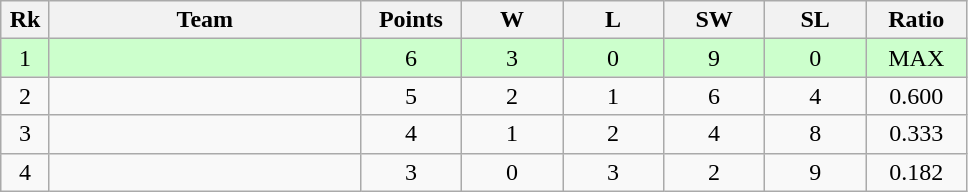<table class=wikitable style=text-align:center>
<tr>
<th width=25>Rk</th>
<th width=200>Team</th>
<th width=60>Points</th>
<th width=60>W</th>
<th width=60>L</th>
<th width=60>SW</th>
<th width=60>SL</th>
<th width=60>Ratio</th>
</tr>
<tr style="background: #ccffcc">
<td>1</td>
<td align=left></td>
<td>6</td>
<td>3</td>
<td>0</td>
<td>9</td>
<td>0</td>
<td>MAX</td>
</tr>
<tr>
<td>2</td>
<td align=left></td>
<td>5</td>
<td>2</td>
<td>1</td>
<td>6</td>
<td>4</td>
<td>0.600</td>
</tr>
<tr>
<td>3</td>
<td align=left></td>
<td>4</td>
<td>1</td>
<td>2</td>
<td>4</td>
<td>8</td>
<td>0.333</td>
</tr>
<tr>
<td>4</td>
<td align=left></td>
<td>3</td>
<td>0</td>
<td>3</td>
<td>2</td>
<td>9</td>
<td>0.182</td>
</tr>
</table>
